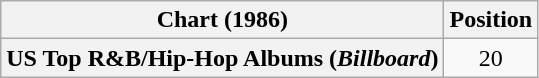<table class="wikitable plainrowheaders" style="text-align:center">
<tr>
<th scope="col">Chart (1986)</th>
<th scope="col">Position</th>
</tr>
<tr>
<th scope="row">US Top R&B/Hip-Hop Albums (<em>Billboard</em>)</th>
<td>20</td>
</tr>
</table>
